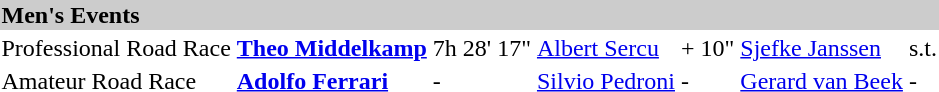<table>
<tr style="background:#ccc;">
<td colspan=7><strong>Men's Events</strong></td>
</tr>
<tr>
<td>Professional Road Race<br></td>
<td><strong><a href='#'>Theo Middelkamp</a></strong><br><small></small></td>
<td>7h 28' 17"</td>
<td><a href='#'>Albert Sercu</a><br><small></small></td>
<td>+ 10"</td>
<td><a href='#'>Sjefke Janssen</a><br><small></small></td>
<td>s.t.</td>
</tr>
<tr>
<td>Amateur Road Race</td>
<td><strong><a href='#'>Adolfo Ferrari</a></strong><br><small></small></td>
<td>-</td>
<td><a href='#'>Silvio Pedroni</a><br><small></small></td>
<td>-</td>
<td><a href='#'>Gerard van Beek</a><br><small></small></td>
<td>-</td>
</tr>
</table>
